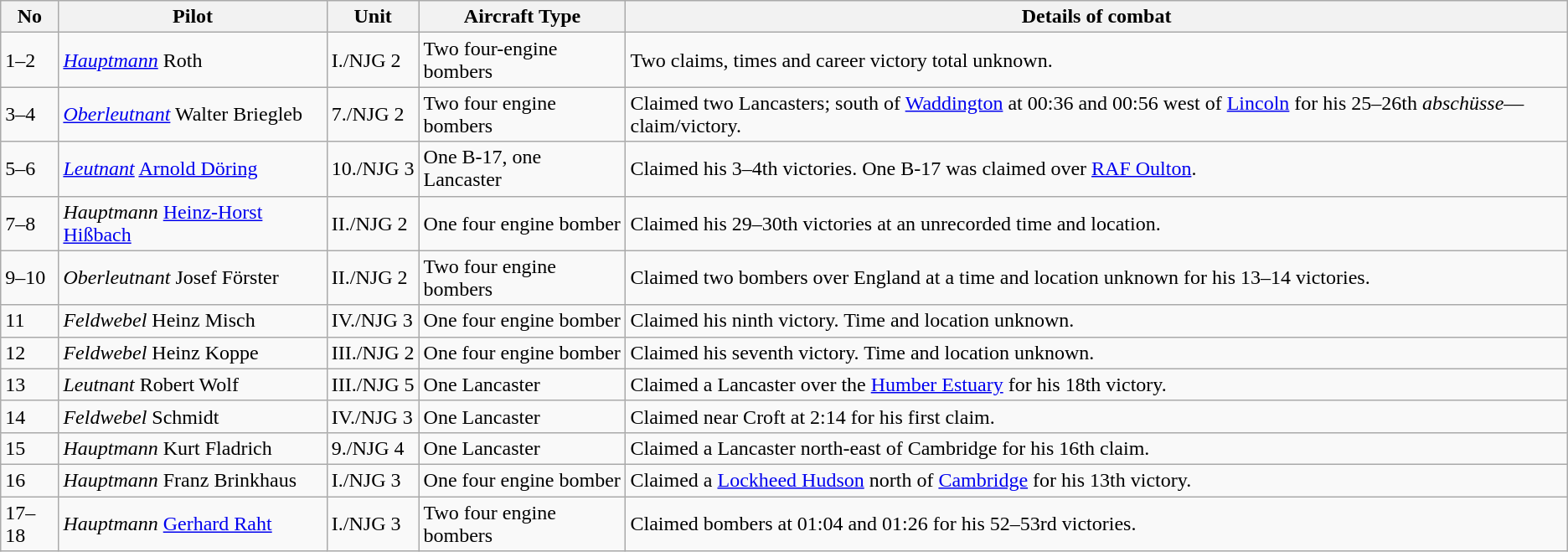<table class="wikitable">
<tr>
<th>No</th>
<th>Pilot</th>
<th>Unit</th>
<th>Aircraft Type</th>
<th>Details of combat</th>
</tr>
<tr>
<td>1–2</td>
<td><em><a href='#'>Hauptmann</a></em> Roth</td>
<td>I./NJG 2</td>
<td>Two four-engine bombers</td>
<td>Two claims, times and career victory total unknown.</td>
</tr>
<tr>
<td>3–4</td>
<td><em><a href='#'>Oberleutnant</a></em> Walter Briegleb</td>
<td>7./NJG 2</td>
<td>Two four engine bombers</td>
<td>Claimed two Lancasters; south of <a href='#'>Waddington</a> at 00:36 and 00:56 west of <a href='#'>Lincoln</a> for his 25–26th <em>abschüsse</em>—claim/victory.</td>
</tr>
<tr>
<td>5–6</td>
<td><em><a href='#'>Leutnant</a></em> <a href='#'>Arnold Döring</a></td>
<td>10./NJG 3</td>
<td>One B-17, one Lancaster</td>
<td>Claimed his 3–4th victories. One B-17 was claimed over <a href='#'>RAF Oulton</a>.</td>
</tr>
<tr>
<td>7–8</td>
<td><em>Hauptmann</em> <a href='#'>Heinz-Horst Hißbach</a></td>
<td>II./NJG 2</td>
<td>One four engine bomber</td>
<td>Claimed his 29–30th victories at an unrecorded time and location.</td>
</tr>
<tr>
<td>9–10</td>
<td><em>Oberleutnant</em> Josef Förster</td>
<td>II./NJG 2</td>
<td>Two four engine bombers</td>
<td>Claimed two bombers over England at a time and location unknown for his 13–14 victories.</td>
</tr>
<tr>
<td>11</td>
<td><em>Feldwebel</em> Heinz Misch</td>
<td>IV./NJG 3</td>
<td>One four engine bomber</td>
<td>Claimed his ninth victory. Time and location unknown.</td>
</tr>
<tr>
<td>12</td>
<td><em>Feldwebel</em> Heinz Koppe</td>
<td>III./NJG 2</td>
<td>One four engine bomber</td>
<td>Claimed his seventh victory. Time and location unknown.</td>
</tr>
<tr>
<td>13</td>
<td><em>Leutnant</em> Robert Wolf</td>
<td>III./NJG 5</td>
<td>One Lancaster</td>
<td>Claimed a Lancaster over the <a href='#'>Humber Estuary</a> for his 18th victory.</td>
</tr>
<tr>
<td>14</td>
<td><em>Feldwebel</em> Schmidt</td>
<td>IV./NJG 3</td>
<td>One Lancaster</td>
<td>Claimed near Croft at 2:14 for his first claim.</td>
</tr>
<tr>
<td>15</td>
<td><em>Hauptmann</em> Kurt Fladrich</td>
<td>9./NJG 4</td>
<td>One Lancaster</td>
<td>Claimed a Lancaster north-east of Cambridge for his 16th claim.</td>
</tr>
<tr>
<td>16</td>
<td><em>Hauptmann</em> Franz Brinkhaus</td>
<td>I./NJG 3</td>
<td>One four engine bomber</td>
<td>Claimed a <a href='#'>Lockheed Hudson</a> north of <a href='#'>Cambridge</a> for his 13th victory.</td>
</tr>
<tr>
<td>17–18</td>
<td><em>Hauptmann</em> <a href='#'>Gerhard Raht</a></td>
<td>I./NJG 3</td>
<td>Two four engine bombers</td>
<td>Claimed bombers at 01:04 and 01:26 for his 52–53rd victories.</td>
</tr>
</table>
